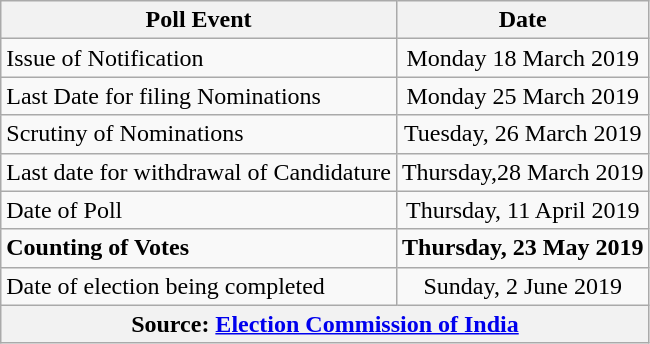<table class="wikitable">
<tr>
<th>Poll Event</th>
<th>Date</th>
</tr>
<tr>
<td>Issue of Notification</td>
<td align="center">Monday 18 March 2019</td>
</tr>
<tr>
<td>Last Date for filing Nominations</td>
<td align="center">Monday 25 March 2019</td>
</tr>
<tr>
<td>Scrutiny of Nominations</td>
<td align="center">Tuesday, 26 March 2019</td>
</tr>
<tr>
<td>Last date for withdrawal of Candidature</td>
<td align="center">Thursday,28 March 2019</td>
</tr>
<tr>
<td>Date of Poll</td>
<td align="center">Thursday, 11 April 2019</td>
</tr>
<tr>
<td><strong>Counting of Votes</strong></td>
<td align="center"><strong>Thursday, 23 May 2019</strong></td>
</tr>
<tr>
<td>Date of election being completed</td>
<td align="center">Sunday, 2 June 2019</td>
</tr>
<tr>
<th colspan="2" align="center">Source: <a href='#'>Election Commission of India</a></th>
</tr>
</table>
